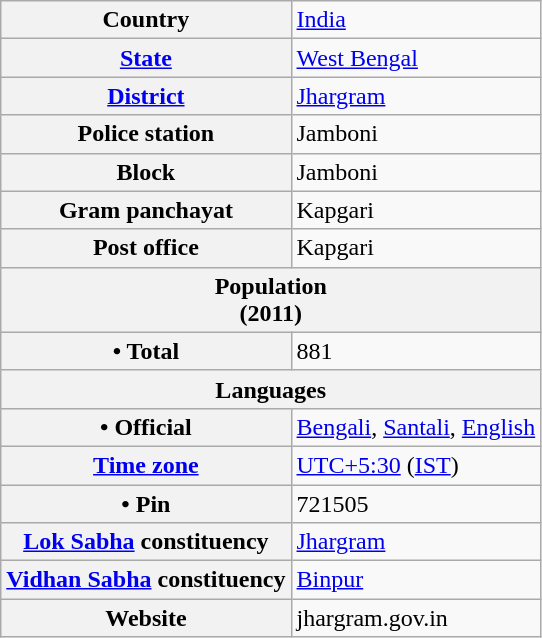<table class="wikitable">
<tr>
<th>Country</th>
<td><a href='#'>India</a></td>
</tr>
<tr>
<th><a href='#'>State</a></th>
<td><a href='#'>West Bengal</a></td>
</tr>
<tr>
<th><a href='#'>District</a></th>
<td><a href='#'>Jhargram</a></td>
</tr>
<tr>
<th>Police station</th>
<td>Jamboni</td>
</tr>
<tr>
<th>Block</th>
<td>Jamboni</td>
</tr>
<tr>
<th>Gram panchayat</th>
<td>Kapgari</td>
</tr>
<tr>
<th>Post office</th>
<td>Kapgari</td>
</tr>
<tr>
<th colspan="2">Population<br>(2011)</th>
</tr>
<tr>
<th>• Total</th>
<td>881</td>
</tr>
<tr>
<th colspan="2">Languages</th>
</tr>
<tr>
<th>• Official</th>
<td><a href='#'>Bengali</a>, <a href='#'>Santali</a>, <a href='#'>English</a></td>
</tr>
<tr>
<th><a href='#'>Time zone</a></th>
<td><a href='#'>UTC+5:30</a> (<a href='#'>IST</a>)</td>
</tr>
<tr>
<th>• Pin</th>
<td>721505</td>
</tr>
<tr>
<th><a href='#'>Lok Sabha</a> constituency</th>
<td><a href='#'>Jhargram</a></td>
</tr>
<tr>
<th><a href='#'>Vidhan Sabha</a> constituency</th>
<td><a href='#'>Binpur</a></td>
</tr>
<tr>
<th>Website</th>
<td>jhargram.gov.in</td>
</tr>
</table>
